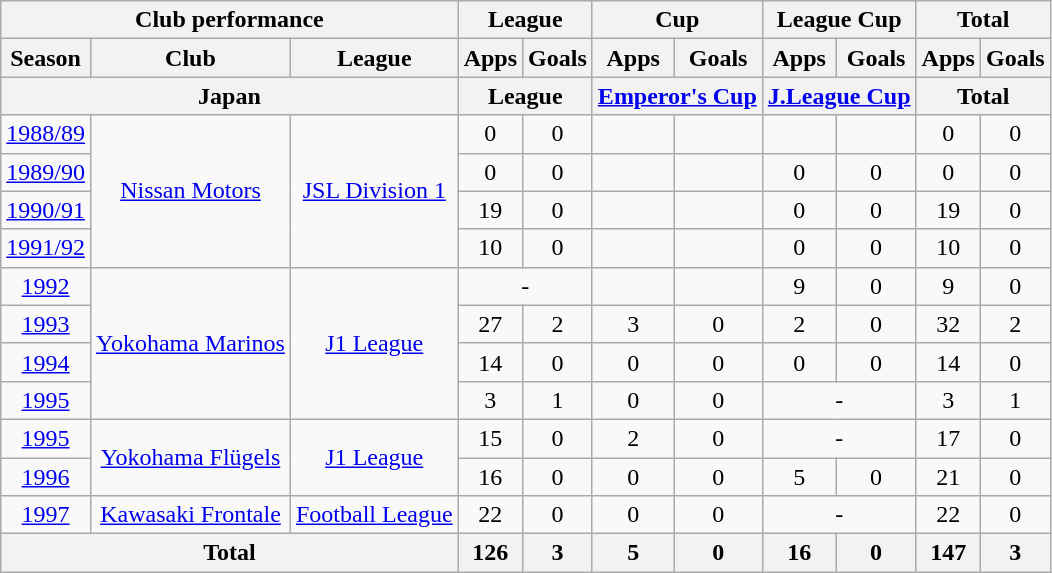<table class="wikitable" style="text-align:center;">
<tr>
<th colspan=3>Club performance</th>
<th colspan=2>League</th>
<th colspan=2>Cup</th>
<th colspan=2>League Cup</th>
<th colspan=2>Total</th>
</tr>
<tr>
<th>Season</th>
<th>Club</th>
<th>League</th>
<th>Apps</th>
<th>Goals</th>
<th>Apps</th>
<th>Goals</th>
<th>Apps</th>
<th>Goals</th>
<th>Apps</th>
<th>Goals</th>
</tr>
<tr>
<th colspan=3>Japan</th>
<th colspan=2>League</th>
<th colspan=2><a href='#'>Emperor's Cup</a></th>
<th colspan=2><a href='#'>J.League Cup</a></th>
<th colspan=2>Total</th>
</tr>
<tr>
<td><a href='#'>1988/89</a></td>
<td rowspan="4"><a href='#'>Nissan Motors</a></td>
<td rowspan="4"><a href='#'>JSL Division 1</a></td>
<td>0</td>
<td>0</td>
<td></td>
<td></td>
<td></td>
<td></td>
<td>0</td>
<td>0</td>
</tr>
<tr>
<td><a href='#'>1989/90</a></td>
<td>0</td>
<td>0</td>
<td></td>
<td></td>
<td>0</td>
<td>0</td>
<td>0</td>
<td>0</td>
</tr>
<tr>
<td><a href='#'>1990/91</a></td>
<td>19</td>
<td>0</td>
<td></td>
<td></td>
<td>0</td>
<td>0</td>
<td>19</td>
<td>0</td>
</tr>
<tr>
<td><a href='#'>1991/92</a></td>
<td>10</td>
<td>0</td>
<td></td>
<td></td>
<td>0</td>
<td>0</td>
<td>10</td>
<td>0</td>
</tr>
<tr>
<td><a href='#'>1992</a></td>
<td rowspan="4"><a href='#'>Yokohama Marinos</a></td>
<td rowspan="4"><a href='#'>J1 League</a></td>
<td colspan="2">-</td>
<td></td>
<td></td>
<td>9</td>
<td>0</td>
<td>9</td>
<td>0</td>
</tr>
<tr>
<td><a href='#'>1993</a></td>
<td>27</td>
<td>2</td>
<td>3</td>
<td>0</td>
<td>2</td>
<td>0</td>
<td>32</td>
<td>2</td>
</tr>
<tr>
<td><a href='#'>1994</a></td>
<td>14</td>
<td>0</td>
<td>0</td>
<td>0</td>
<td>0</td>
<td>0</td>
<td>14</td>
<td>0</td>
</tr>
<tr>
<td><a href='#'>1995</a></td>
<td>3</td>
<td>1</td>
<td>0</td>
<td>0</td>
<td colspan="2">-</td>
<td>3</td>
<td>1</td>
</tr>
<tr>
<td><a href='#'>1995</a></td>
<td rowspan="2"><a href='#'>Yokohama Flügels</a></td>
<td rowspan="2"><a href='#'>J1 League</a></td>
<td>15</td>
<td>0</td>
<td>2</td>
<td>0</td>
<td colspan="2">-</td>
<td>17</td>
<td>0</td>
</tr>
<tr>
<td><a href='#'>1996</a></td>
<td>16</td>
<td>0</td>
<td>0</td>
<td>0</td>
<td>5</td>
<td>0</td>
<td>21</td>
<td>0</td>
</tr>
<tr>
<td><a href='#'>1997</a></td>
<td><a href='#'>Kawasaki Frontale</a></td>
<td><a href='#'>Football League</a></td>
<td>22</td>
<td>0</td>
<td>0</td>
<td>0</td>
<td colspan="2">-</td>
<td>22</td>
<td>0</td>
</tr>
<tr>
<th colspan=3>Total</th>
<th>126</th>
<th>3</th>
<th>5</th>
<th>0</th>
<th>16</th>
<th>0</th>
<th>147</th>
<th>3</th>
</tr>
</table>
